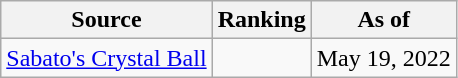<table class="wikitable" style="text-align:center">
<tr>
<th>Source</th>
<th>Ranking</th>
<th>As of</th>
</tr>
<tr>
<td align=left><a href='#'>Sabato's Crystal Ball</a></td>
<td></td>
<td>May 19, 2022</td>
</tr>
</table>
